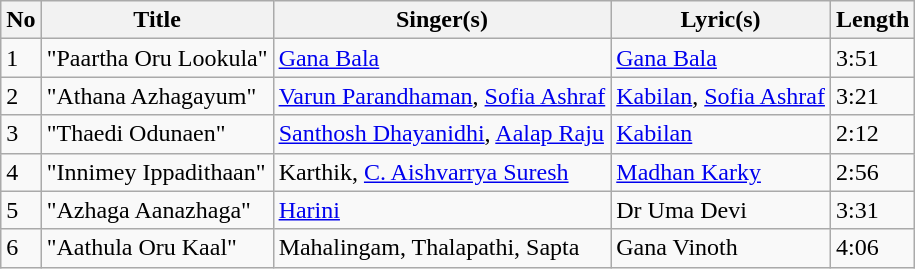<table class="wikitable">
<tr>
<th>No</th>
<th>Title</th>
<th>Singer(s)</th>
<th>Lyric(s)</th>
<th>Length</th>
</tr>
<tr>
<td>1</td>
<td>"Paartha Oru Lookula"</td>
<td><a href='#'>Gana Bala</a></td>
<td><a href='#'>Gana Bala</a></td>
<td>3:51</td>
</tr>
<tr>
<td>2</td>
<td>"Athana Azhagayum"</td>
<td><a href='#'>Varun Parandhaman</a>, <a href='#'>Sofia Ashraf</a></td>
<td><a href='#'>Kabilan</a>, <a href='#'>Sofia Ashraf</a></td>
<td>3:21</td>
</tr>
<tr>
<td>3</td>
<td>"Thaedi Odunaen"</td>
<td><a href='#'>Santhosh Dhayanidhi</a>, <a href='#'>Aalap Raju</a></td>
<td><a href='#'>Kabilan</a></td>
<td>2:12</td>
</tr>
<tr>
<td>4</td>
<td>"Innimey Ippadithaan"</td>
<td>Karthik, <a href='#'>C. Aishvarrya Suresh</a></td>
<td><a href='#'>Madhan Karky</a></td>
<td>2:56</td>
</tr>
<tr>
<td>5</td>
<td>"Azhaga Aanazhaga"</td>
<td><a href='#'>Harini</a></td>
<td>Dr Uma Devi</td>
<td>3:31</td>
</tr>
<tr>
<td>6</td>
<td>"Aathula Oru Kaal"</td>
<td>Mahalingam, Thalapathi, Sapta</td>
<td>Gana Vinoth</td>
<td>4:06</td>
</tr>
</table>
